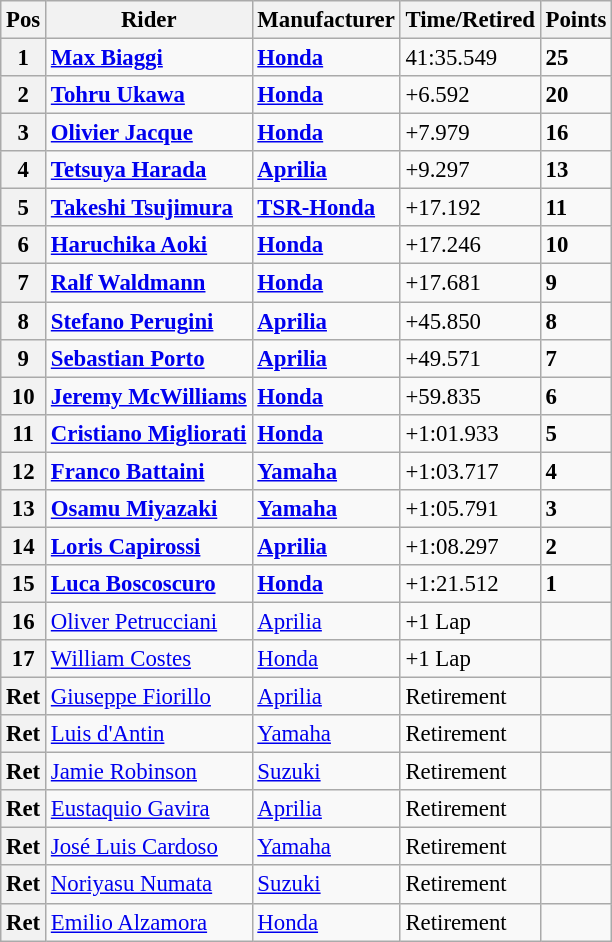<table class="wikitable" style="font-size: 95%;">
<tr>
<th>Pos</th>
<th>Rider</th>
<th>Manufacturer</th>
<th>Time/Retired</th>
<th>Points</th>
</tr>
<tr>
<th>1</th>
<td> <strong><a href='#'>Max Biaggi</a></strong></td>
<td><strong><a href='#'>Honda</a></strong></td>
<td>41:35.549</td>
<td><strong>25</strong></td>
</tr>
<tr>
<th>2</th>
<td> <strong><a href='#'>Tohru Ukawa</a></strong></td>
<td><strong><a href='#'>Honda</a></strong></td>
<td>+6.592</td>
<td><strong>20</strong></td>
</tr>
<tr>
<th>3</th>
<td> <strong><a href='#'>Olivier Jacque</a></strong></td>
<td><strong><a href='#'>Honda</a></strong></td>
<td>+7.979</td>
<td><strong>16</strong></td>
</tr>
<tr>
<th>4</th>
<td> <strong><a href='#'>Tetsuya Harada</a></strong></td>
<td><strong><a href='#'>Aprilia</a></strong></td>
<td>+9.297</td>
<td><strong>13</strong></td>
</tr>
<tr>
<th>5</th>
<td> <strong><a href='#'>Takeshi Tsujimura</a></strong></td>
<td><strong><a href='#'>TSR-Honda</a></strong></td>
<td>+17.192</td>
<td><strong>11</strong></td>
</tr>
<tr>
<th>6</th>
<td> <strong><a href='#'>Haruchika Aoki</a></strong></td>
<td><strong><a href='#'>Honda</a></strong></td>
<td>+17.246</td>
<td><strong>10</strong></td>
</tr>
<tr>
<th>7</th>
<td> <strong><a href='#'>Ralf Waldmann</a></strong></td>
<td><strong><a href='#'>Honda</a></strong></td>
<td>+17.681</td>
<td><strong>9</strong></td>
</tr>
<tr>
<th>8</th>
<td> <strong><a href='#'>Stefano Perugini</a></strong></td>
<td><strong><a href='#'>Aprilia</a></strong></td>
<td>+45.850</td>
<td><strong>8</strong></td>
</tr>
<tr>
<th>9</th>
<td> <strong><a href='#'>Sebastian Porto</a></strong></td>
<td><strong><a href='#'>Aprilia</a></strong></td>
<td>+49.571</td>
<td><strong>7</strong></td>
</tr>
<tr>
<th>10</th>
<td> <strong><a href='#'>Jeremy McWilliams</a></strong></td>
<td><strong><a href='#'>Honda</a></strong></td>
<td>+59.835</td>
<td><strong>6</strong></td>
</tr>
<tr>
<th>11</th>
<td> <strong><a href='#'>Cristiano Migliorati</a></strong></td>
<td><strong><a href='#'>Honda</a></strong></td>
<td>+1:01.933</td>
<td><strong>5</strong></td>
</tr>
<tr>
<th>12</th>
<td> <strong><a href='#'>Franco Battaini</a></strong></td>
<td><strong><a href='#'>Yamaha</a></strong></td>
<td>+1:03.717</td>
<td><strong>4</strong></td>
</tr>
<tr>
<th>13</th>
<td> <strong><a href='#'>Osamu Miyazaki</a></strong></td>
<td><strong><a href='#'>Yamaha</a></strong></td>
<td>+1:05.791</td>
<td><strong>3</strong></td>
</tr>
<tr>
<th>14</th>
<td> <strong><a href='#'>Loris Capirossi</a></strong></td>
<td><strong><a href='#'>Aprilia</a></strong></td>
<td>+1:08.297</td>
<td><strong>2</strong></td>
</tr>
<tr>
<th>15</th>
<td> <strong><a href='#'>Luca Boscoscuro</a></strong></td>
<td><strong><a href='#'>Honda</a></strong></td>
<td>+1:21.512</td>
<td><strong>1</strong></td>
</tr>
<tr>
<th>16</th>
<td> <a href='#'>Oliver Petrucciani</a></td>
<td><a href='#'>Aprilia</a></td>
<td>+1 Lap</td>
<td></td>
</tr>
<tr>
<th>17</th>
<td> <a href='#'>William Costes</a></td>
<td><a href='#'>Honda</a></td>
<td>+1 Lap</td>
<td></td>
</tr>
<tr>
<th>Ret</th>
<td> <a href='#'>Giuseppe Fiorillo</a></td>
<td><a href='#'>Aprilia</a></td>
<td>Retirement</td>
<td></td>
</tr>
<tr>
<th>Ret</th>
<td> <a href='#'>Luis d'Antin</a></td>
<td><a href='#'>Yamaha</a></td>
<td>Retirement</td>
<td></td>
</tr>
<tr>
<th>Ret</th>
<td> <a href='#'>Jamie Robinson</a></td>
<td><a href='#'>Suzuki</a></td>
<td>Retirement</td>
<td></td>
</tr>
<tr>
<th>Ret</th>
<td> <a href='#'>Eustaquio Gavira</a></td>
<td><a href='#'>Aprilia</a></td>
<td>Retirement</td>
<td></td>
</tr>
<tr>
<th>Ret</th>
<td> <a href='#'>José Luis Cardoso</a></td>
<td><a href='#'>Yamaha</a></td>
<td>Retirement</td>
<td></td>
</tr>
<tr>
<th>Ret</th>
<td> <a href='#'>Noriyasu Numata</a></td>
<td><a href='#'>Suzuki</a></td>
<td>Retirement</td>
<td></td>
</tr>
<tr>
<th>Ret</th>
<td> <a href='#'>Emilio Alzamora</a></td>
<td><a href='#'>Honda</a></td>
<td>Retirement</td>
<td></td>
</tr>
</table>
